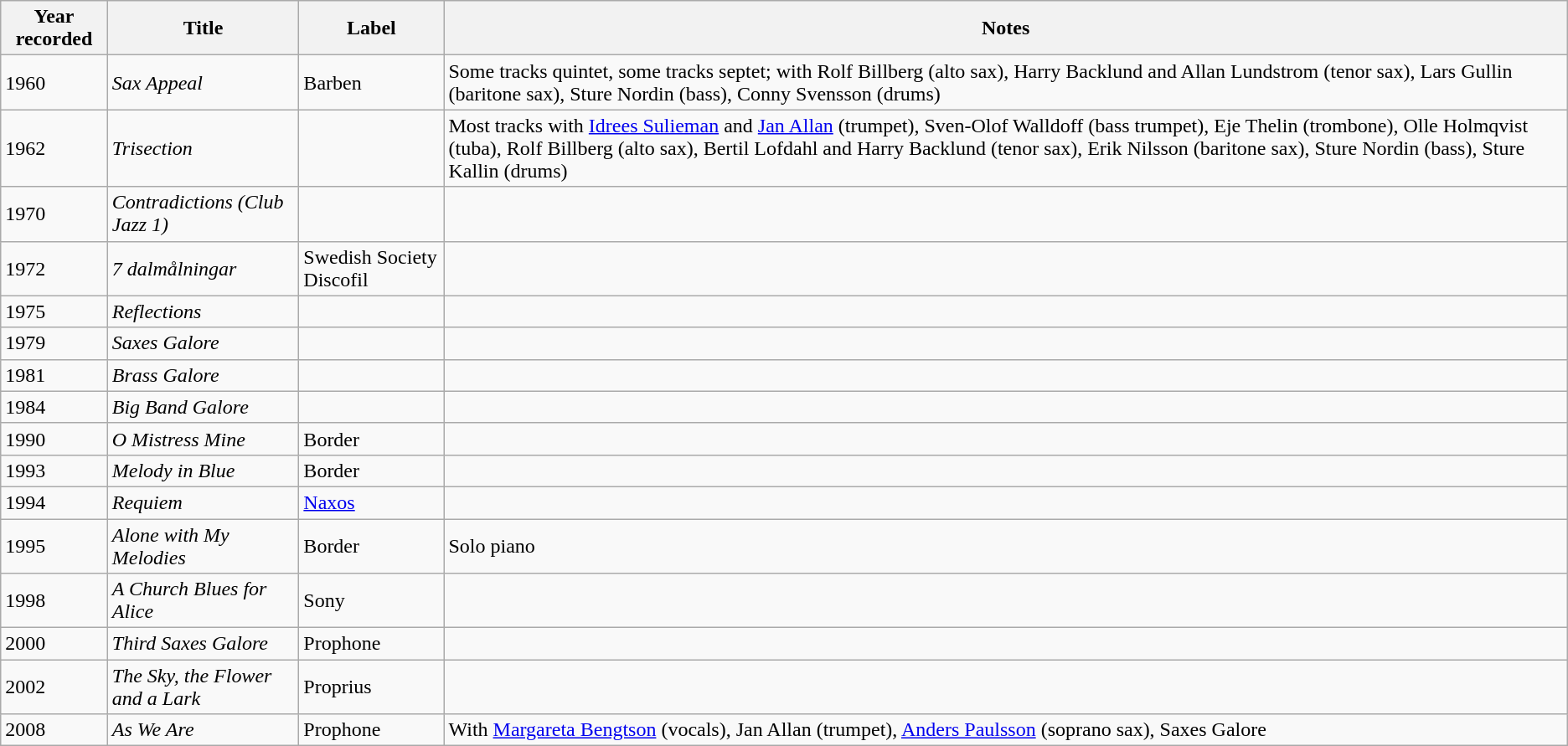<table class="wikitable sortable">
<tr>
<th>Year recorded</th>
<th>Title</th>
<th>Label</th>
<th>Notes</th>
</tr>
<tr>
<td>1960</td>
<td><em>Sax Appeal</em></td>
<td>Barben</td>
<td>Some tracks quintet, some tracks septet; with Rolf Billberg (alto sax), Harry Backlund and Allan Lundstrom (tenor sax), Lars Gullin (baritone sax), Sture Nordin (bass), Conny Svensson (drums)</td>
</tr>
<tr>
<td>1962</td>
<td><em>Trisection</em></td>
<td></td>
<td>Most tracks with <a href='#'>Idrees Sulieman</a> and <a href='#'>Jan Allan</a> (trumpet), Sven-Olof Walldoff (bass trumpet), Eje Thelin (trombone), Olle Holmqvist (tuba), Rolf Billberg (alto sax), Bertil Lofdahl and Harry Backlund (tenor sax), Erik Nilsson (baritone sax), Sture Nordin (bass), Sture Kallin (drums)</td>
</tr>
<tr>
<td>1970</td>
<td><em>Contradictions (Club Jazz 1)</em></td>
<td></td>
<td></td>
</tr>
<tr>
<td>1972</td>
<td><em>7 dalmålningar</em></td>
<td>Swedish Society Discofil</td>
<td></td>
</tr>
<tr>
<td>1975</td>
<td><em>Reflections</em></td>
<td></td>
<td></td>
</tr>
<tr>
<td>1979</td>
<td><em>Saxes Galore</em></td>
<td></td>
<td></td>
</tr>
<tr>
<td>1981</td>
<td><em>Brass Galore</em></td>
<td></td>
<td></td>
</tr>
<tr>
<td>1984</td>
<td><em>Big Band Galore</em></td>
<td></td>
<td></td>
</tr>
<tr>
<td>1990</td>
<td><em>O Mistress Mine</em></td>
<td>Border</td>
<td></td>
</tr>
<tr>
<td>1993</td>
<td><em>Melody in Blue</em></td>
<td>Border</td>
<td></td>
</tr>
<tr>
<td>1994</td>
<td><em>Requiem</em></td>
<td><a href='#'>Naxos</a></td>
<td></td>
</tr>
<tr>
<td>1995</td>
<td><em>Alone with My Melodies</em></td>
<td>Border</td>
<td>Solo piano</td>
</tr>
<tr>
<td>1998</td>
<td><em>A Church Blues for Alice</em></td>
<td>Sony</td>
<td></td>
</tr>
<tr>
<td>2000</td>
<td><em>Third Saxes Galore</em></td>
<td>Prophone</td>
<td></td>
</tr>
<tr>
<td>2002</td>
<td><em>The Sky, the Flower and a Lark</em></td>
<td>Proprius</td>
<td></td>
</tr>
<tr>
<td>2008</td>
<td><em>As We Are</em></td>
<td>Prophone</td>
<td>With <a href='#'>Margareta Bengtson</a> (vocals), Jan Allan (trumpet), <a href='#'>Anders Paulsson</a> (soprano sax), Saxes Galore</td>
</tr>
</table>
